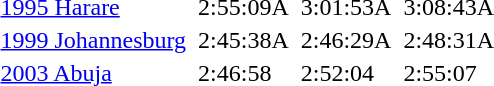<table>
<tr valign="top">
<td><a href='#'>1995 Harare</a><br></td>
<td></td>
<td>2:55:09A</td>
<td></td>
<td>3:01:53A</td>
<td></td>
<td>3:08:43A</td>
</tr>
<tr valign="top">
<td><a href='#'>1999 Johannesburg</a><br></td>
<td></td>
<td>2:45:38A</td>
<td></td>
<td>2:46:29A</td>
<td></td>
<td>2:48:31A</td>
</tr>
<tr valign="top">
<td><a href='#'>2003 Abuja</a><br></td>
<td></td>
<td>2:46:58</td>
<td></td>
<td>2:52:04</td>
<td></td>
<td>2:55:07</td>
</tr>
</table>
